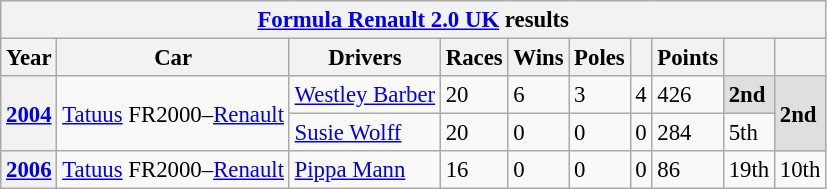<table class="wikitable" style="font-size:95%">
<tr>
<th colspan=10><a href='#'>Formula Renault 2.0 UK</a> results</th>
</tr>
<tr>
<th>Year</th>
<th>Car</th>
<th>Drivers</th>
<th>Races</th>
<th>Wins</th>
<th>Poles</th>
<th></th>
<th>Points</th>
<th></th>
<th></th>
</tr>
<tr>
<th rowspan=2><a href='#'>2004</a></th>
<td rowspan=2><a href='#'>Tatuus</a> FR2000–<a href='#'>Renault</a></td>
<td> <a href='#'>Westley Barber</a></td>
<td>20</td>
<td>6</td>
<td>3</td>
<td>4</td>
<td>426</td>
<td style="background:#DFDFDF;"><strong>2nd</strong></td>
<td rowspan=2 style="background:#DFDFDF;"><strong>2nd</strong></td>
</tr>
<tr>
<td> <a href='#'>Susie Wolff</a></td>
<td>20</td>
<td>0</td>
<td>0</td>
<td>0</td>
<td>284</td>
<td>5th</td>
</tr>
<tr>
<th rowspan=1><a href='#'>2006</a></th>
<td><a href='#'>Tatuus</a> FR2000–<a href='#'>Renault</a></td>
<td> <a href='#'>Pippa Mann</a></td>
<td>16</td>
<td>0</td>
<td>0</td>
<td>0</td>
<td>86</td>
<td>19th</td>
<td>10th</td>
</tr>
</table>
